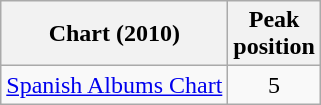<table class="wikitable">
<tr>
<th align="left">Chart (2010)</th>
<th align="left">Peak<br>position</th>
</tr>
<tr>
<td align="left"><a href='#'>Spanish Albums Chart</a></td>
<td align="center">5</td>
</tr>
</table>
